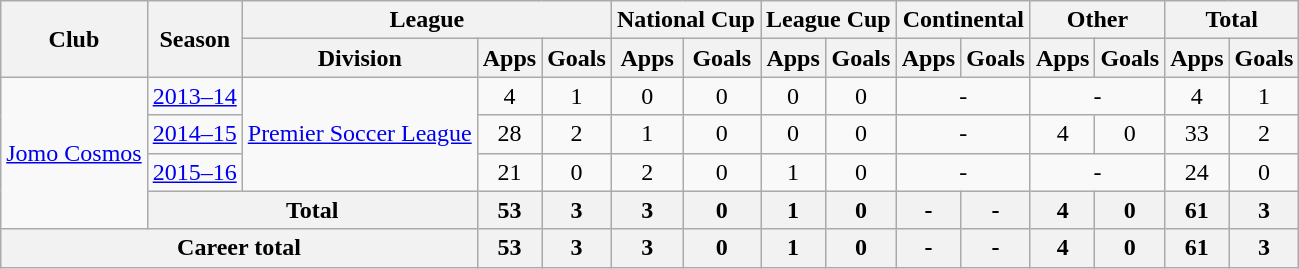<table class="wikitable" style="text-align: center;">
<tr>
<th rowspan="2">Club</th>
<th rowspan="2">Season</th>
<th colspan="3">League</th>
<th colspan="2">National Cup</th>
<th colspan="2">League Cup</th>
<th colspan="2">Continental</th>
<th colspan="2">Other</th>
<th colspan="2">Total</th>
</tr>
<tr>
<th>Division</th>
<th>Apps</th>
<th>Goals</th>
<th>Apps</th>
<th>Goals</th>
<th>Apps</th>
<th>Goals</th>
<th>Apps</th>
<th>Goals</th>
<th>Apps</th>
<th>Goals</th>
<th>Apps</th>
<th>Goals</th>
</tr>
<tr>
<td rowspan="4" valign="center"><a href='#'>Jomo Cosmos</a></td>
<td><a href='#'>2013–14</a></td>
<td rowspan="3" valign="center"><a href='#'>Premier Soccer League</a></td>
<td>4</td>
<td>1</td>
<td>0</td>
<td>0</td>
<td>0</td>
<td>0</td>
<td colspan="2">-</td>
<td colspan="2">-</td>
<td>4</td>
<td>1</td>
</tr>
<tr>
<td><a href='#'>2014–15</a></td>
<td>28</td>
<td>2</td>
<td>1</td>
<td>0</td>
<td>0</td>
<td>0</td>
<td colspan="2">-</td>
<td>4</td>
<td>0</td>
<td>33</td>
<td>2</td>
</tr>
<tr>
<td><a href='#'>2015–16</a></td>
<td>21</td>
<td>0</td>
<td>2</td>
<td>0</td>
<td>1</td>
<td>0</td>
<td colspan="2">-</td>
<td colspan="2">-</td>
<td>24</td>
<td>0</td>
</tr>
<tr>
<th colspan="2">Total</th>
<th>53</th>
<th>3</th>
<th>3</th>
<th>0</th>
<th>1</th>
<th>0</th>
<th>-</th>
<th>-</th>
<th>4</th>
<th>0</th>
<th>61</th>
<th>3</th>
</tr>
<tr>
<th colspan="3">Career total</th>
<th>53</th>
<th>3</th>
<th>3</th>
<th>0</th>
<th>1</th>
<th>0</th>
<th>-</th>
<th>-</th>
<th>4</th>
<th>0</th>
<th>61</th>
<th>3</th>
</tr>
</table>
